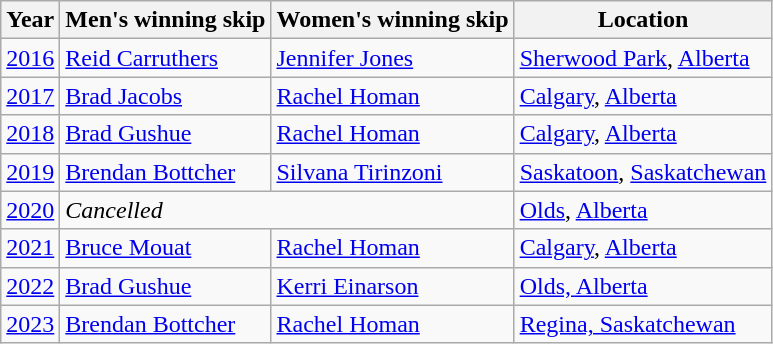<table class="wikitable">
<tr>
<th>Year</th>
<th>Men's winning skip</th>
<th>Women's winning skip</th>
<th>Location</th>
</tr>
<tr>
<td><a href='#'>2016</a></td>
<td> <a href='#'>Reid Carruthers</a></td>
<td> <a href='#'>Jennifer Jones</a></td>
<td><a href='#'>Sherwood Park</a>, <a href='#'>Alberta</a></td>
</tr>
<tr>
<td><a href='#'>2017</a></td>
<td> <a href='#'>Brad Jacobs</a></td>
<td> <a href='#'>Rachel Homan</a></td>
<td><a href='#'>Calgary</a>, <a href='#'>Alberta</a></td>
</tr>
<tr>
<td><a href='#'>2018</a></td>
<td> <a href='#'>Brad Gushue</a></td>
<td> <a href='#'>Rachel Homan</a></td>
<td><a href='#'>Calgary</a>, <a href='#'>Alberta</a></td>
</tr>
<tr>
<td><a href='#'>2019</a></td>
<td> <a href='#'>Brendan Bottcher</a></td>
<td> <a href='#'>Silvana Tirinzoni</a></td>
<td><a href='#'>Saskatoon</a>, <a href='#'>Saskatchewan</a></td>
</tr>
<tr>
<td><a href='#'>2020</a></td>
<td colspan="2"><em>Cancelled</em></td>
<td><a href='#'>Olds</a>, <a href='#'>Alberta</a></td>
</tr>
<tr>
<td><a href='#'>2021</a></td>
<td> <a href='#'>Bruce Mouat</a></td>
<td> <a href='#'>Rachel Homan</a></td>
<td><a href='#'>Calgary</a>, <a href='#'>Alberta</a></td>
</tr>
<tr>
<td><a href='#'>2022</a></td>
<td> <a href='#'>Brad Gushue</a></td>
<td> <a href='#'>Kerri Einarson</a></td>
<td><a href='#'>Olds, Alberta</a></td>
</tr>
<tr>
<td><a href='#'>2023</a></td>
<td> <a href='#'>Brendan Bottcher</a></td>
<td> <a href='#'>Rachel Homan</a></td>
<td><a href='#'>Regina, Saskatchewan</a></td>
</tr>
</table>
